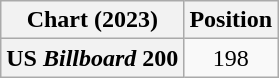<table class="wikitable plainrowheaders" style="text-align:center">
<tr>
<th scope="col">Chart (2023)</th>
<th scope="col">Position</th>
</tr>
<tr>
<th scope="row">US <em>Billboard</em> 200</th>
<td>198</td>
</tr>
</table>
